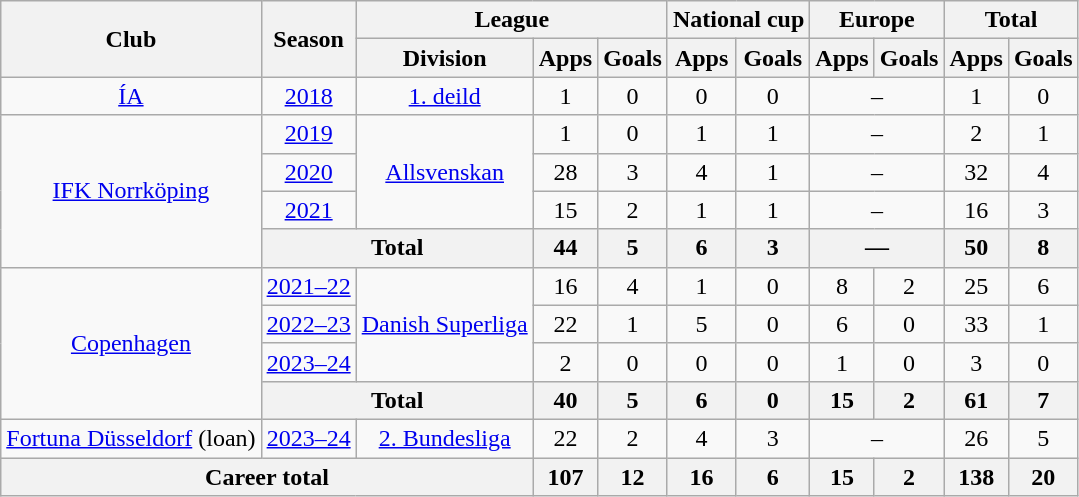<table class="wikitable" style="text-align:center">
<tr>
<th rowspan="2">Club</th>
<th rowspan="2">Season</th>
<th colspan="3">League</th>
<th colspan="2">National cup</th>
<th colspan="2">Europe</th>
<th colspan="2">Total</th>
</tr>
<tr>
<th>Division</th>
<th>Apps</th>
<th>Goals</th>
<th>Apps</th>
<th>Goals</th>
<th>Apps</th>
<th>Goals</th>
<th>Apps</th>
<th>Goals</th>
</tr>
<tr>
<td><a href='#'>ÍA</a></td>
<td><a href='#'>2018</a></td>
<td><a href='#'>1. deild</a></td>
<td>1</td>
<td>0</td>
<td>0</td>
<td>0</td>
<td colspan="2">–</td>
<td>1</td>
<td>0</td>
</tr>
<tr>
<td rowspan="4"><a href='#'>IFK Norrköping</a></td>
<td><a href='#'>2019</a></td>
<td rowspan="3"><a href='#'>Allsvenskan</a></td>
<td>1</td>
<td>0</td>
<td>1</td>
<td>1</td>
<td colspan="2">–</td>
<td>2</td>
<td>1</td>
</tr>
<tr>
<td><a href='#'>2020</a></td>
<td>28</td>
<td>3</td>
<td>4</td>
<td>1</td>
<td colspan="2">–</td>
<td>32</td>
<td>4</td>
</tr>
<tr>
<td><a href='#'>2021</a></td>
<td>15</td>
<td>2</td>
<td>1</td>
<td>1</td>
<td colspan="2">–</td>
<td>16</td>
<td>3</td>
</tr>
<tr>
<th colspan="2">Total</th>
<th>44</th>
<th>5</th>
<th>6</th>
<th>3</th>
<th colspan="2">—</th>
<th>50</th>
<th>8</th>
</tr>
<tr>
<td rowspan="4"><a href='#'>Copenhagen</a></td>
<td><a href='#'>2021–22</a></td>
<td rowspan="3"><a href='#'>Danish Superliga</a></td>
<td>16</td>
<td>4</td>
<td>1</td>
<td>0</td>
<td>8</td>
<td>2</td>
<td>25</td>
<td>6</td>
</tr>
<tr>
<td><a href='#'>2022–23</a></td>
<td>22</td>
<td>1</td>
<td>5</td>
<td>0</td>
<td>6</td>
<td>0</td>
<td>33</td>
<td>1</td>
</tr>
<tr>
<td><a href='#'>2023–24</a></td>
<td>2</td>
<td>0</td>
<td>0</td>
<td>0</td>
<td>1</td>
<td>0</td>
<td>3</td>
<td>0</td>
</tr>
<tr>
<th colspan="2">Total</th>
<th>40</th>
<th>5</th>
<th>6</th>
<th>0</th>
<th>15</th>
<th>2</th>
<th>61</th>
<th>7</th>
</tr>
<tr>
<td><a href='#'>Fortuna Düsseldorf</a> (loan)</td>
<td><a href='#'>2023–24</a></td>
<td><a href='#'>2. Bundesliga</a></td>
<td>22</td>
<td>2</td>
<td>4</td>
<td>3</td>
<td colspan="2">–</td>
<td>26</td>
<td>5</td>
</tr>
<tr>
<th colspan="3">Career total</th>
<th>107</th>
<th>12</th>
<th>16</th>
<th>6</th>
<th>15</th>
<th>2</th>
<th>138</th>
<th>20</th>
</tr>
</table>
